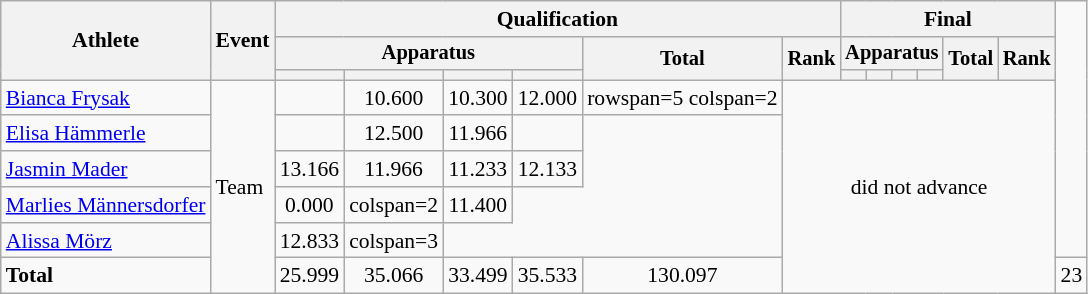<table class="wikitable" style="font-size:90%">
<tr>
<th rowspan=3>Athlete</th>
<th rowspan=3>Event</th>
<th colspan=6>Qualification</th>
<th colspan=6>Final</th>
</tr>
<tr style="font-size:95%">
<th colspan=4>Apparatus</th>
<th rowspan=2>Total</th>
<th rowspan=2>Rank</th>
<th colspan=4>Apparatus</th>
<th rowspan=2>Total</th>
<th rowspan=2>Rank</th>
</tr>
<tr style="font-size:95%">
<th></th>
<th></th>
<th></th>
<th></th>
<th></th>
<th></th>
<th></th>
<th></th>
</tr>
<tr align=center>
<td align=left><a href='#'>Bianca Frysak</a></td>
<td align=left rowspan=6>Team</td>
<td></td>
<td>10.600</td>
<td>10.300</td>
<td>12.000</td>
<td>rowspan=5 colspan=2</td>
<td colspan=7 rowspan=6>did not advance</td>
</tr>
<tr align=center>
<td align=left><a href='#'>Elisa Hämmerle</a></td>
<td></td>
<td>12.500</td>
<td>11.966</td>
<td></td>
</tr>
<tr align=center>
<td align=left><a href='#'>Jasmin Mader</a></td>
<td>13.166</td>
<td>11.966</td>
<td>11.233</td>
<td>12.133</td>
</tr>
<tr align=center>
<td align=left><a href='#'>Marlies Männersdorfer</a></td>
<td>0.000</td>
<td>colspan=2</td>
<td>11.400</td>
</tr>
<tr align=center>
<td align=left><a href='#'>Alissa Mörz</a></td>
<td>12.833</td>
<td>colspan=3</td>
</tr>
<tr align=center>
<td align=left><strong>Total</strong></td>
<td>25.999</td>
<td>35.066</td>
<td>33.499</td>
<td>35.533</td>
<td>130.097</td>
<td>23</td>
</tr>
</table>
